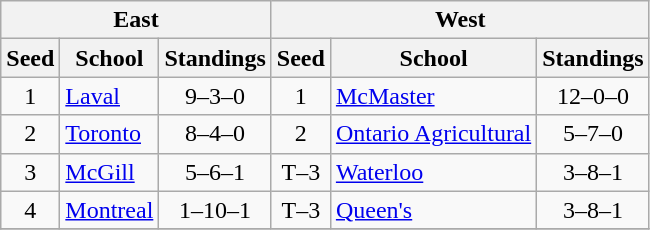<table class="wikitable">
<tr>
<th colspan=3>East</th>
<th colspan=3>West</th>
</tr>
<tr>
<th>Seed</th>
<th width:120px">School</th>
<th>Standings</th>
<th>Seed</th>
<th width:120px">School</th>
<th>Standings</th>
</tr>
<tr>
<td align=center>1</td>
<td><a href='#'>Laval</a></td>
<td align=center>9–3–0</td>
<td align=center>1</td>
<td><a href='#'>McMaster</a></td>
<td align=center>12–0–0</td>
</tr>
<tr>
<td align=center>2</td>
<td><a href='#'>Toronto</a></td>
<td align=center>8–4–0</td>
<td align=center>2</td>
<td><a href='#'>Ontario Agricultural</a></td>
<td align=center>5–7–0</td>
</tr>
<tr>
<td align=center>3</td>
<td><a href='#'>McGill</a></td>
<td align=center>5–6–1</td>
<td align=center>T–3</td>
<td><a href='#'>Waterloo</a></td>
<td align=center>3–8–1</td>
</tr>
<tr>
<td align=center>4</td>
<td><a href='#'>Montreal</a></td>
<td align=center>1–10–1</td>
<td align=center>T–3</td>
<td><a href='#'>Queen's</a></td>
<td align=center>3–8–1</td>
</tr>
<tr>
</tr>
</table>
